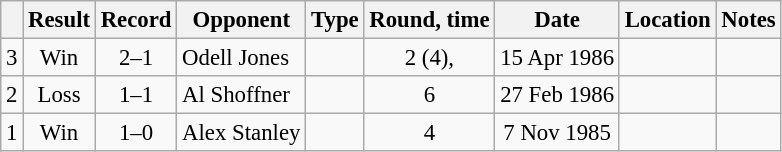<table class="wikitable" style="text-align:center; font-size:95%">
<tr>
<th></th>
<th>Result</th>
<th>Record</th>
<th>Opponent</th>
<th>Type</th>
<th>Round, time</th>
<th>Date</th>
<th>Location</th>
<th>Notes</th>
</tr>
<tr>
<td>3</td>
<td>Win</td>
<td>2–1</td>
<td align=left> Odell Jones</td>
<td></td>
<td>2 (4), </td>
<td>15 Apr 1986</td>
<td align=left></td>
<td></td>
</tr>
<tr>
<td>2</td>
<td>Loss</td>
<td>1–1</td>
<td align=left> Al Shoffner</td>
<td></td>
<td>6</td>
<td>27 Feb 1986</td>
<td align=left></td>
<td></td>
</tr>
<tr>
<td>1</td>
<td>Win</td>
<td>1–0</td>
<td align=left> Alex Stanley</td>
<td></td>
<td>4</td>
<td>7 Nov 1985</td>
<td align=left></td>
<td></td>
</tr>
</table>
